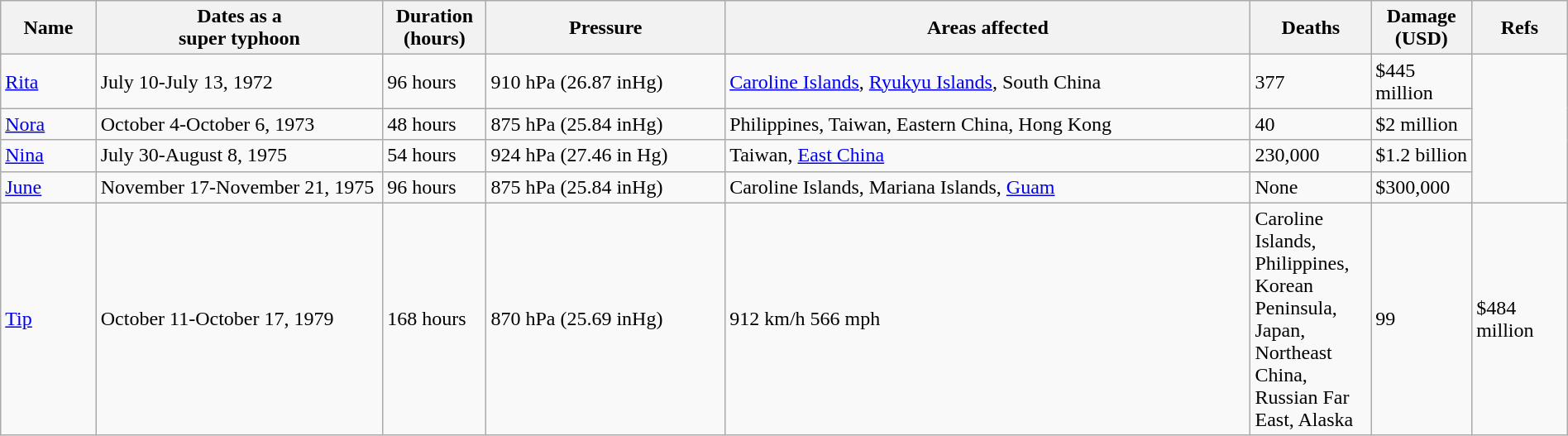<table class="wikitable sortable" width="100%">
<tr>
<th scope="col" width="5%">Name</th>
<th scope="col" width="15%" data-sort-type="isoDate">Dates as a<br>super typhoon</th>
<th scope="col" width="5%">Duration<br>(hours)</th>
<th scope="col" width="12.5%">Pressure</th>
<th scope="col" width="27.5%" class="unsortable">Areas affected</th>
<th scope="col" width="5%">Deaths</th>
<th scope="col" width="5%">Damage<br>(USD)</th>
<th scope="col" width="5%" class="unsortable">Refs</th>
</tr>
<tr>
<td><a href='#'>Rita</a></td>
<td>July 10-July 13, 1972</td>
<td>96 hours</td>
<td>910 hPa (26.87 inHg)</td>
<td><a href='#'>Caroline Islands</a>, <a href='#'>Ryukyu Islands</a>, South China</td>
<td>377</td>
<td>$445 million</td>
</tr>
<tr>
<td><a href='#'>Nora</a></td>
<td>October 4-October 6, 1973</td>
<td>48 hours</td>
<td>875 hPa (25.84 inHg)</td>
<td>Philippines, Taiwan, Eastern China, Hong Kong</td>
<td>40</td>
<td>$2 million</td>
</tr>
<tr>
<td><a href='#'>Nina</a></td>
<td>July 30-August 8, 1975</td>
<td>54 hours</td>
<td>924 hPa (27.46 in Hg)</td>
<td>Taiwan, <a href='#'>East China</a></td>
<td>230,000</td>
<td>$1.2 billion</td>
</tr>
<tr>
<td><a href='#'>June</a></td>
<td>November 17-November 21, 1975</td>
<td>96 hours</td>
<td>875 hPa (25.84 inHg)</td>
<td>Caroline Islands, Mariana Islands, <a href='#'>Guam</a></td>
<td>None</td>
<td>$300,000</td>
</tr>
<tr>
<td><a href='#'>Tip</a></td>
<td>October 11-October 17, 1979</td>
<td>168 hours</td>
<td>870 hPa  (25.69 inHg)</td>
<td>912 km/h 566 mph</td>
<td>Caroline Islands, Philippines, Korean Peninsula, Japan, Northeast China, Russian Far East, Alaska</td>
<td>99</td>
<td>$484 million</td>
</tr>
</table>
